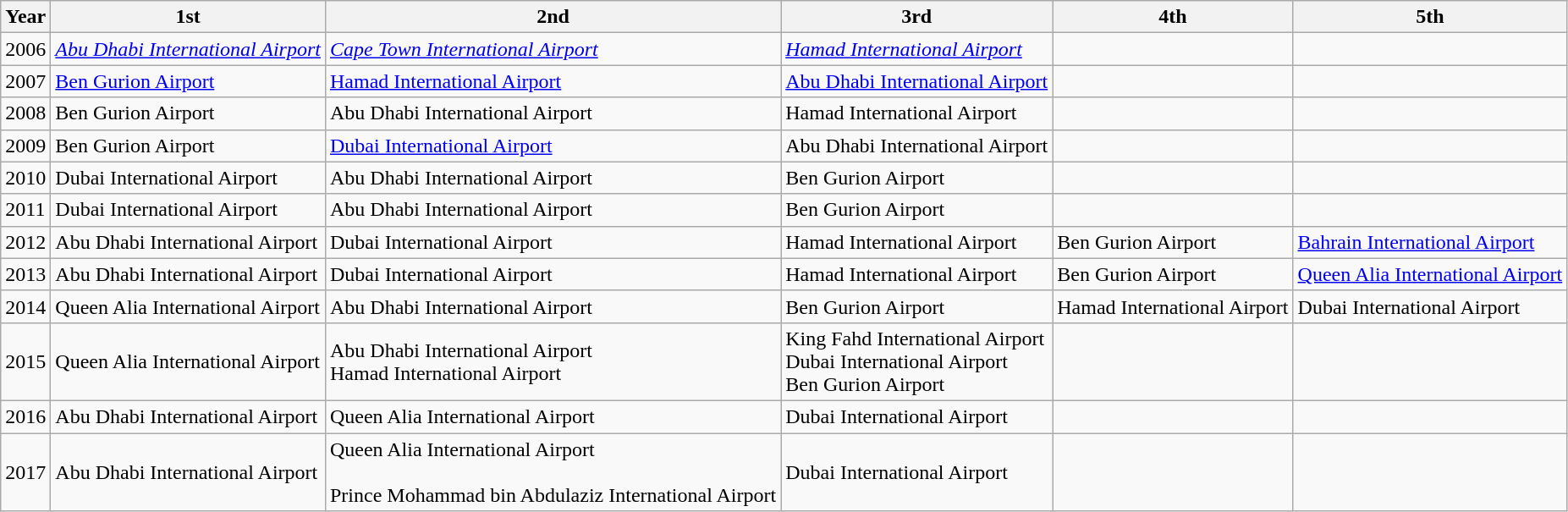<table class="wikitable">
<tr>
<th>Year</th>
<th>1st</th>
<th>2nd</th>
<th>3rd</th>
<th>4th</th>
<th>5th</th>
</tr>
<tr>
<td>2006</td>
<td> <em><a href='#'>Abu Dhabi International Airport</a></em></td>
<td> <em><a href='#'>Cape Town International Airport</a></em></td>
<td> <em><a href='#'>Hamad International Airport</a></em></td>
<td></td>
<td></td>
</tr>
<tr>
<td>2007</td>
<td> <a href='#'>Ben Gurion Airport</a></td>
<td> <a href='#'>Hamad International Airport</a></td>
<td> <a href='#'>Abu Dhabi International Airport</a></td>
<td></td>
<td></td>
</tr>
<tr>
<td>2008</td>
<td> Ben Gurion Airport</td>
<td> Abu Dhabi International Airport</td>
<td> Hamad International Airport</td>
<td></td>
<td></td>
</tr>
<tr>
<td>2009</td>
<td> Ben Gurion Airport</td>
<td> <a href='#'>Dubai International Airport</a></td>
<td> Abu Dhabi International Airport</td>
<td></td>
<td></td>
</tr>
<tr>
<td>2010</td>
<td> Dubai International Airport</td>
<td> Abu Dhabi International Airport</td>
<td> Ben Gurion Airport</td>
<td></td>
<td></td>
</tr>
<tr>
<td>2011</td>
<td> Dubai International Airport</td>
<td> Abu Dhabi International Airport</td>
<td> Ben Gurion Airport</td>
<td></td>
<td></td>
</tr>
<tr>
<td>2012</td>
<td> Abu Dhabi International Airport</td>
<td> Dubai International Airport</td>
<td> Hamad International Airport</td>
<td> Ben Gurion Airport</td>
<td> <a href='#'>Bahrain International Airport</a></td>
</tr>
<tr>
<td>2013</td>
<td> Abu Dhabi International Airport</td>
<td> Dubai International Airport</td>
<td> Hamad International Airport</td>
<td> Ben Gurion Airport</td>
<td> <a href='#'>Queen Alia International Airport</a></td>
</tr>
<tr>
<td>2014</td>
<td> Queen Alia International Airport</td>
<td> Abu Dhabi International Airport</td>
<td> Ben Gurion Airport</td>
<td> Hamad International Airport</td>
<td> Dubai International Airport</td>
</tr>
<tr>
<td>2015</td>
<td> Queen Alia International Airport</td>
<td> Abu Dhabi International Airport<br> Hamad International Airport</td>
<td> King Fahd International Airport<br> Dubai International Airport<br> Ben Gurion Airport</td>
<td></td>
<td></td>
</tr>
<tr>
<td>2016</td>
<td> Abu Dhabi International Airport</td>
<td> Queen Alia International Airport</td>
<td> Dubai International Airport</td>
<td></td>
<td></td>
</tr>
<tr>
<td>2017</td>
<td> Abu Dhabi International Airport</td>
<td> Queen Alia International Airport <br><br> Prince Mohammad bin Abdulaziz International Airport</td>
<td> Dubai International Airport</td>
<td></td>
<td></td>
</tr>
</table>
